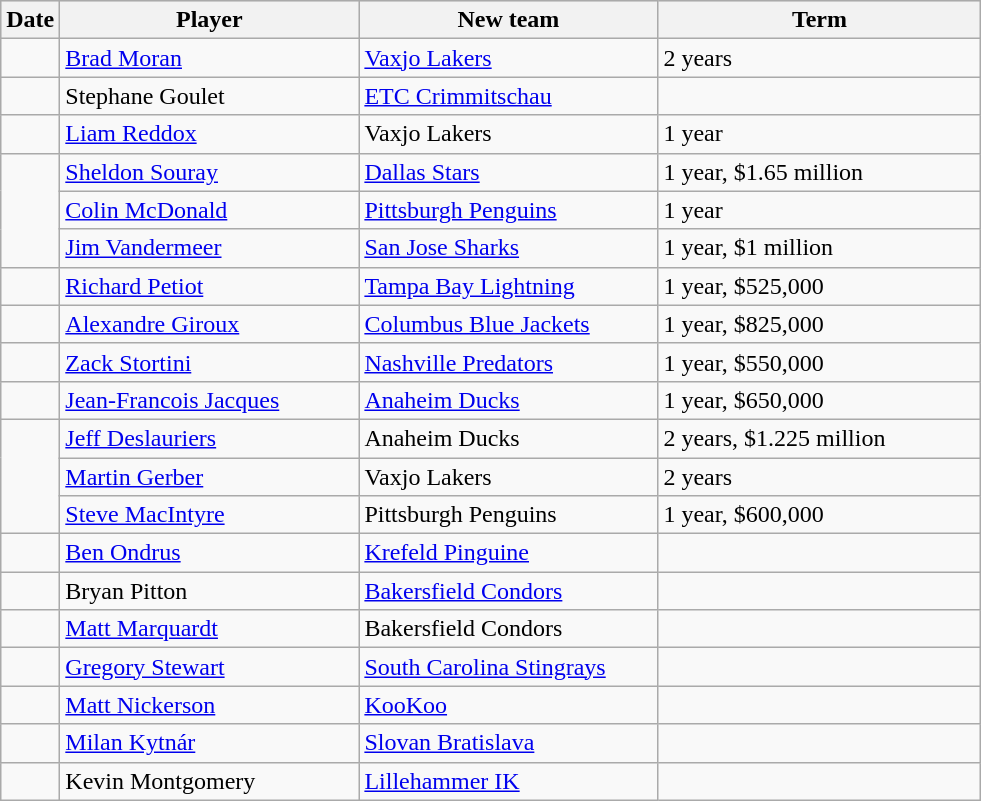<table class="wikitable">
<tr style="background:#ddd; text-align:center;">
<th style="width: 1em;">Date</th>
<th style="width: 12em;">Player</th>
<th style="width: 12em;">New team</th>
<th style="width: 13em;">Term</th>
</tr>
<tr>
<td></td>
<td><a href='#'>Brad Moran</a></td>
<td><a href='#'>Vaxjo Lakers</a></td>
<td>2 years</td>
</tr>
<tr>
<td></td>
<td>Stephane Goulet</td>
<td><a href='#'>ETC Crimmitschau</a></td>
<td></td>
</tr>
<tr>
<td></td>
<td><a href='#'>Liam Reddox</a></td>
<td>Vaxjo Lakers</td>
<td>1 year</td>
</tr>
<tr>
<td rowspan=3></td>
<td><a href='#'>Sheldon Souray</a></td>
<td><a href='#'>Dallas Stars</a></td>
<td>1 year, $1.65 million</td>
</tr>
<tr>
<td><a href='#'>Colin McDonald</a></td>
<td><a href='#'>Pittsburgh Penguins</a></td>
<td>1 year</td>
</tr>
<tr>
<td><a href='#'>Jim Vandermeer</a></td>
<td><a href='#'>San Jose Sharks</a></td>
<td>1 year, $1 million</td>
</tr>
<tr>
<td></td>
<td><a href='#'>Richard Petiot</a></td>
<td><a href='#'>Tampa Bay Lightning</a></td>
<td>1 year, $525,000</td>
</tr>
<tr>
<td></td>
<td><a href='#'>Alexandre Giroux</a></td>
<td><a href='#'>Columbus Blue Jackets</a></td>
<td>1 year, $825,000</td>
</tr>
<tr>
<td></td>
<td><a href='#'>Zack Stortini</a></td>
<td><a href='#'>Nashville Predators</a></td>
<td>1 year, $550,000</td>
</tr>
<tr>
<td></td>
<td><a href='#'>Jean-Francois Jacques</a></td>
<td><a href='#'>Anaheim Ducks</a></td>
<td>1 year, $650,000</td>
</tr>
<tr>
<td rowspan=3></td>
<td><a href='#'>Jeff Deslauriers</a></td>
<td>Anaheim Ducks</td>
<td>2 years, $1.225 million</td>
</tr>
<tr>
<td><a href='#'>Martin Gerber</a></td>
<td>Vaxjo Lakers</td>
<td>2 years</td>
</tr>
<tr>
<td><a href='#'>Steve MacIntyre</a></td>
<td>Pittsburgh Penguins</td>
<td>1 year, $600,000</td>
</tr>
<tr>
<td></td>
<td><a href='#'>Ben Ondrus</a></td>
<td><a href='#'>Krefeld Pinguine</a></td>
<td></td>
</tr>
<tr>
<td></td>
<td>Bryan Pitton</td>
<td><a href='#'>Bakersfield Condors</a></td>
<td></td>
</tr>
<tr>
<td></td>
<td><a href='#'>Matt Marquardt</a></td>
<td>Bakersfield Condors</td>
<td></td>
</tr>
<tr>
<td></td>
<td><a href='#'>Gregory Stewart</a></td>
<td><a href='#'>South Carolina Stingrays</a></td>
<td></td>
</tr>
<tr>
<td></td>
<td><a href='#'>Matt Nickerson</a></td>
<td><a href='#'>KooKoo</a></td>
<td></td>
</tr>
<tr>
<td></td>
<td><a href='#'>Milan Kytnár</a></td>
<td><a href='#'>Slovan Bratislava</a></td>
<td></td>
</tr>
<tr>
<td></td>
<td>Kevin Montgomery</td>
<td><a href='#'>Lillehammer IK</a></td>
<td></td>
</tr>
</table>
